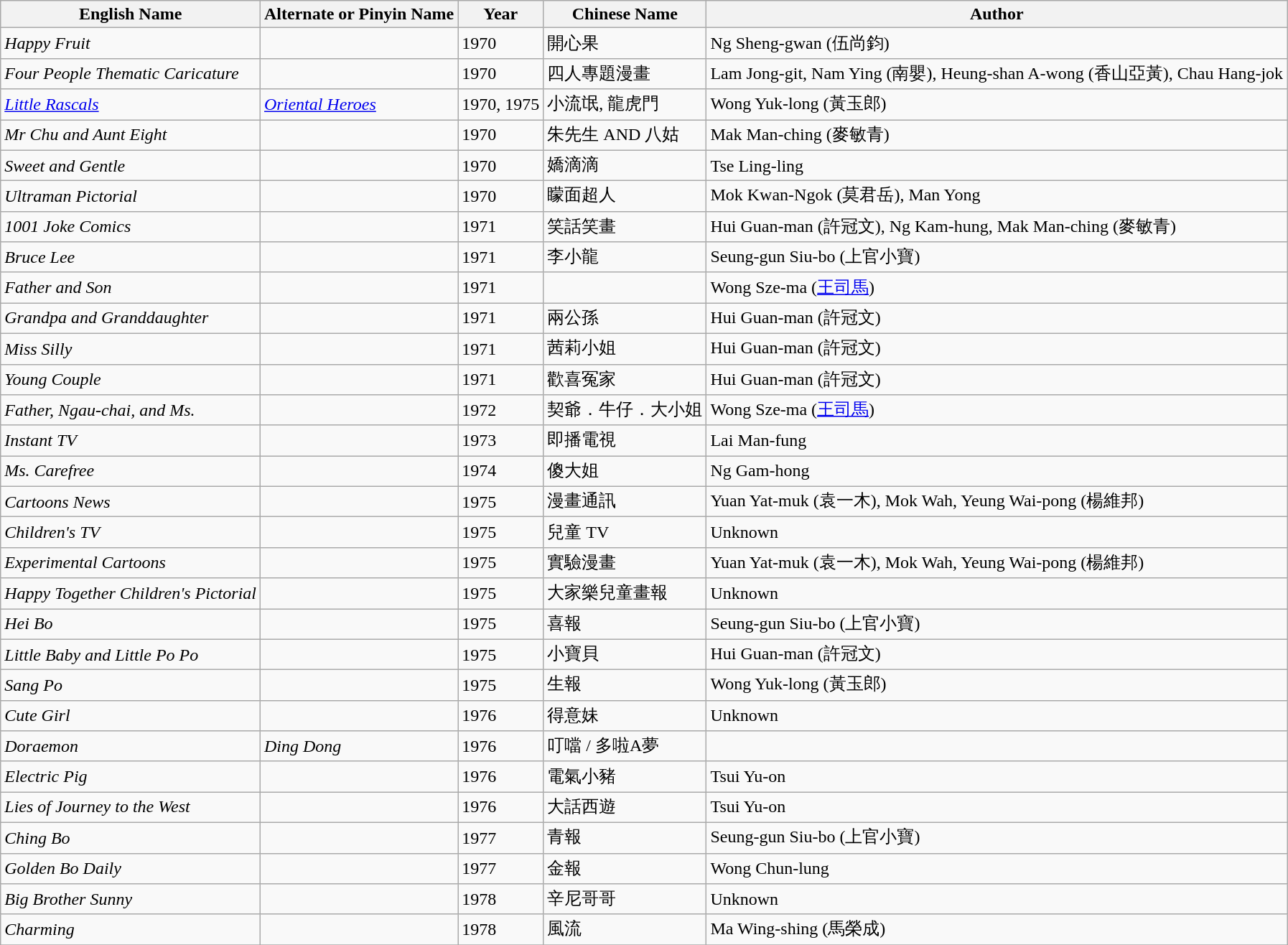<table class="wikitable">
<tr>
<th>English Name</th>
<th>Alternate or Pinyin Name</th>
<th>Year</th>
<th>Chinese Name</th>
<th>Author</th>
</tr>
<tr>
<td><em>Happy Fruit</em></td>
<td></td>
<td>1970</td>
<td>開心果</td>
<td>Ng Sheng-gwan (伍尚鈞)</td>
</tr>
<tr>
<td><em>Four People Thematic Caricature</em></td>
<td></td>
<td>1970</td>
<td>四人專題漫畫</td>
<td>Lam Jong-git, Nam Ying (南嬰), Heung-shan A-wong (香山亞黃), Chau Hang-jok</td>
</tr>
<tr>
<td><em><a href='#'>Little Rascals</a></em></td>
<td><em><a href='#'>Oriental Heroes</a></em></td>
<td>1970, 1975</td>
<td>小流氓, 龍虎門</td>
<td>Wong Yuk-long (黃玉郎)</td>
</tr>
<tr>
<td><em>Mr Chu and Aunt Eight</em></td>
<td></td>
<td>1970</td>
<td>朱先生 AND 八姑</td>
<td>Mak Man-ching (麥敏青)</td>
</tr>
<tr>
<td><em>Sweet and Gentle</em></td>
<td></td>
<td>1970</td>
<td>嬌滴滴</td>
<td>Tse Ling-ling</td>
</tr>
<tr>
<td><em>Ultraman Pictorial</em></td>
<td></td>
<td>1970</td>
<td>矇面超人</td>
<td>Mok Kwan-Ngok (莫君岳), Man Yong</td>
</tr>
<tr>
<td><em>1001 Joke Comics</em></td>
<td></td>
<td>1971</td>
<td>笑話笑畫</td>
<td>Hui Guan-man (許冠文), Ng Kam-hung, Mak Man-ching (麥敏青)</td>
</tr>
<tr>
<td><em>Bruce Lee</em></td>
<td></td>
<td>1971</td>
<td>李小龍</td>
<td>Seung-gun Siu-bo (上官小寶)</td>
</tr>
<tr>
<td><em>Father and Son</em></td>
<td></td>
<td>1971</td>
<td></td>
<td>Wong Sze-ma (<a href='#'>王司馬</a>)</td>
</tr>
<tr>
<td><em>Grandpa and Granddaughter</em></td>
<td></td>
<td>1971</td>
<td>兩公孫</td>
<td>Hui Guan-man (許冠文)</td>
</tr>
<tr>
<td><em>Miss Silly</em></td>
<td></td>
<td>1971</td>
<td>茜莉小姐</td>
<td>Hui Guan-man (許冠文)</td>
</tr>
<tr>
<td><em>Young Couple</em></td>
<td></td>
<td>1971</td>
<td>歡喜冤家</td>
<td>Hui Guan-man (許冠文)</td>
</tr>
<tr>
<td><em>Father, Ngau-chai, and Ms.</em></td>
<td></td>
<td>1972</td>
<td>契爺．牛仔．大小姐</td>
<td>Wong Sze-ma (<a href='#'>王司馬</a>)</td>
</tr>
<tr>
<td><em>Instant TV</em></td>
<td></td>
<td>1973</td>
<td>即播電視</td>
<td>Lai Man-fung</td>
</tr>
<tr>
<td><em>Ms. Carefree</em></td>
<td></td>
<td>1974</td>
<td>傻大姐</td>
<td>Ng Gam-hong</td>
</tr>
<tr>
<td><em>Cartoons News</em></td>
<td></td>
<td>1975</td>
<td>漫畫通訊</td>
<td>Yuan Yat-muk (袁一木), Mok Wah, Yeung Wai-pong (楊維邦)</td>
</tr>
<tr>
<td><em>Children's TV</em></td>
<td></td>
<td>1975</td>
<td>兒童 TV</td>
<td>Unknown</td>
</tr>
<tr>
<td><em>Experimental Cartoons</em></td>
<td></td>
<td>1975</td>
<td>實驗漫畫</td>
<td>Yuan Yat-muk (袁一木), Mok Wah, Yeung Wai-pong (楊維邦)</td>
</tr>
<tr>
<td><em>Happy Together Children's Pictorial</em></td>
<td></td>
<td>1975</td>
<td>大家樂兒童畫報</td>
<td>Unknown</td>
</tr>
<tr>
<td><em>Hei Bo</em></td>
<td></td>
<td>1975</td>
<td>喜報</td>
<td>Seung-gun Siu-bo (上官小寶)</td>
</tr>
<tr>
<td><em>Little Baby and Little Po Po</em></td>
<td></td>
<td>1975</td>
<td>小寶貝</td>
<td>Hui Guan-man (許冠文)</td>
</tr>
<tr>
<td><em>Sang Po</em></td>
<td></td>
<td>1975</td>
<td>生報</td>
<td>Wong Yuk-long (黃玉郎)</td>
</tr>
<tr>
<td><em>Cute Girl</em></td>
<td></td>
<td>1976</td>
<td>得意妹</td>
<td>Unknown</td>
</tr>
<tr>
<td><em>Doraemon</em></td>
<td><em>Ding Dong</em></td>
<td>1976</td>
<td>叮噹 / 多啦A夢</td>
<td></td>
</tr>
<tr>
<td><em>Electric Pig</em></td>
<td></td>
<td>1976</td>
<td>電氣小豬</td>
<td>Tsui Yu-on</td>
</tr>
<tr>
<td><em>Lies of Journey to the West</em></td>
<td></td>
<td>1976</td>
<td>大話西遊</td>
<td>Tsui Yu-on</td>
</tr>
<tr>
<td><em>Ching Bo</em></td>
<td></td>
<td>1977</td>
<td>青報</td>
<td>Seung-gun Siu-bo (上官小寶)</td>
</tr>
<tr>
<td><em>Golden Bo Daily</em></td>
<td></td>
<td>1977</td>
<td>金報</td>
<td>Wong Chun-lung</td>
</tr>
<tr>
<td><em>Big Brother Sunny</em></td>
<td></td>
<td>1978</td>
<td>辛尼哥哥</td>
<td>Unknown</td>
</tr>
<tr>
<td><em>Charming</em></td>
<td></td>
<td>1978</td>
<td>風流</td>
<td>Ma Wing-shing (馬榮成)</td>
</tr>
<tr>
</tr>
</table>
